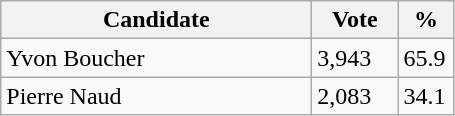<table class="wikitable">
<tr>
<th bgcolor="#DDDDFF" width="200px">Candidate</th>
<th bgcolor="#DDDDFF" width="50px">Vote</th>
<th bgcolor="#DDDDFF" width="30px">%</th>
</tr>
<tr>
<td>Yvon Boucher</td>
<td>3,943</td>
<td>65.9</td>
</tr>
<tr>
<td>Pierre Naud</td>
<td>2,083</td>
<td>34.1</td>
</tr>
</table>
